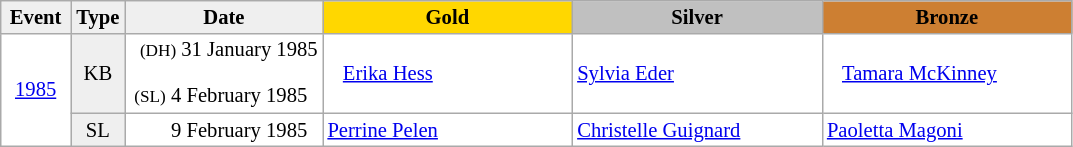<table class="wikitable plainrowheaders" style="background:#fff; font-size:86%; line-height:15px; border:grey solid 1px; border-collapse:collapse;">
<tr>
<th style="background-color: #EFEFEF;" width="40">Event</th>
<th style="background-color: #EFEFEF;" width="30">Type</th>
<th style="background-color: #EFEFEF;" width="125">Date</th>
<th style="background-color: #FFD700;" width="160">Gold</th>
<th style="background-color: #C0C0C0;" width="160">Silver</th>
<th style="background-color: #CD7F32;" width="160">Bronze</th>
</tr>
<tr>
<td align=center rowspan=2><a href='#'>1985</a></td>
<td align=center bgcolor=#EFEFEF>KB</td>
<td align=right><small>(DH)</small> 31 January 1985  <br><small>(SL)</small> 4 February 1985  </td>
<td>   <a href='#'>Erika Hess</a></td>
<td> <a href='#'>Sylvia Eder</a></td>
<td>   <a href='#'>Tamara McKinney</a></td>
</tr>
<tr>
<td align=center bgcolor=#EFEFEF>SL</td>
<td align=right>9 February 1985  </td>
<td> <a href='#'>Perrine Pelen</a></td>
<td> <a href='#'>Christelle Guignard</a></td>
<td> <a href='#'>Paoletta Magoni</a></td>
</tr>
</table>
